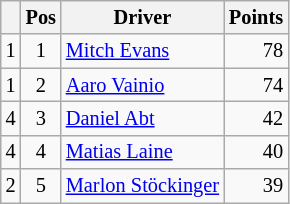<table class="wikitable" style="font-size: 85%;">
<tr>
<th></th>
<th>Pos</th>
<th>Driver</th>
<th>Points</th>
</tr>
<tr>
<td align="left"> 1</td>
<td align="center">1</td>
<td> <a href='#'>Mitch Evans</a></td>
<td align="right">78</td>
</tr>
<tr>
<td align="left"> 1</td>
<td align="center">2</td>
<td> <a href='#'>Aaro Vainio</a></td>
<td align="right">74</td>
</tr>
<tr>
<td align="left"> 4</td>
<td align="center">3</td>
<td> <a href='#'>Daniel Abt</a></td>
<td align="right">42</td>
</tr>
<tr>
<td align="left"> 4</td>
<td align="center">4</td>
<td> <a href='#'>Matias Laine</a></td>
<td align="right">40</td>
</tr>
<tr>
<td align="left"> 2</td>
<td align="center">5</td>
<td> <a href='#'>Marlon Stöckinger</a></td>
<td align="right">39</td>
</tr>
</table>
